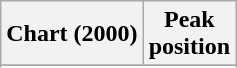<table class="wikitable sortable">
<tr>
<th align="left">Chart (2000)</th>
<th align="center">Peak<br>position</th>
</tr>
<tr>
</tr>
<tr>
</tr>
<tr>
</tr>
</table>
